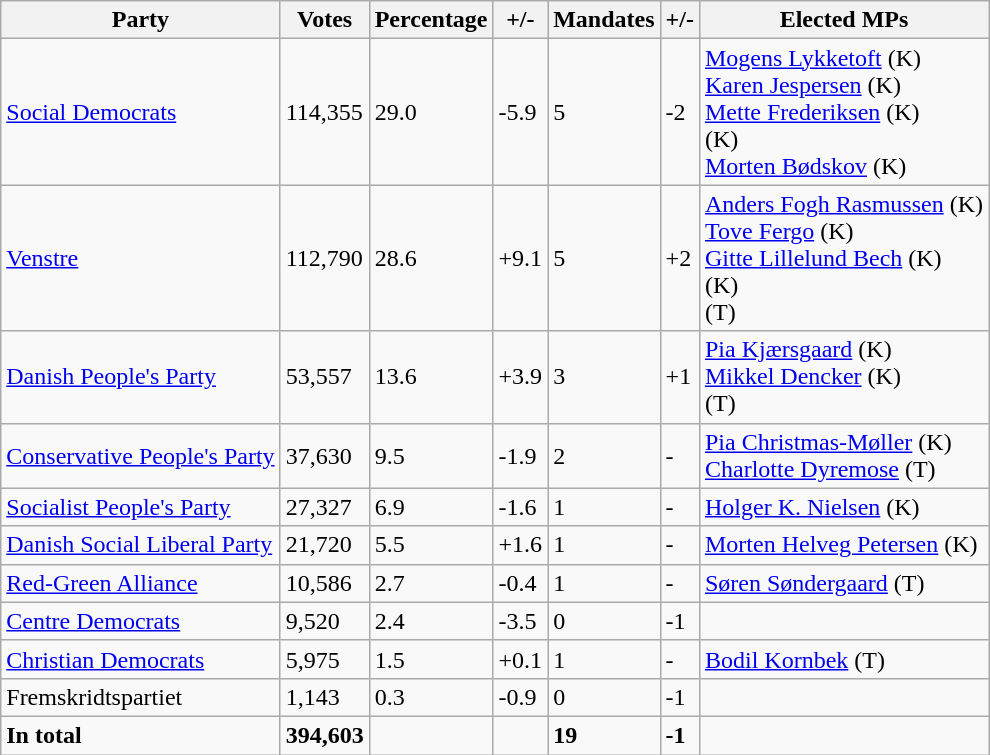<table class="wikitable">
<tr>
<th>Party</th>
<th>Votes</th>
<th>Percentage</th>
<th>+/-</th>
<th>Mandates</th>
<th>+/-</th>
<th>Elected MPs</th>
</tr>
<tr>
<td><a href='#'>Social Democrats</a></td>
<td>114,355</td>
<td>29.0</td>
<td>-5.9</td>
<td>5</td>
<td>-2</td>
<td><a href='#'>Mogens Lykketoft</a> (K)<br><a href='#'>Karen Jespersen</a> (K)<br><a href='#'>Mette Frederiksen</a> (K)<br> (K)<br><a href='#'>Morten Bødskov</a> (K)</td>
</tr>
<tr>
<td><a href='#'>Venstre</a></td>
<td>112,790</td>
<td>28.6</td>
<td>+9.1</td>
<td>5</td>
<td>+2</td>
<td><a href='#'>Anders Fogh Rasmussen</a> (K)<br><a href='#'>Tove Fergo</a> (K)<br><a href='#'>Gitte Lillelund Bech</a> (K)<br> (K)<br> (T)</td>
</tr>
<tr>
<td><a href='#'>Danish People's Party</a></td>
<td>53,557</td>
<td>13.6</td>
<td>+3.9</td>
<td>3</td>
<td>+1</td>
<td><a href='#'>Pia Kjærsgaard</a> (K)<br><a href='#'>Mikkel Dencker</a> (K)<br> (T)</td>
</tr>
<tr>
<td><a href='#'>Conservative People's Party</a></td>
<td>37,630</td>
<td>9.5</td>
<td>-1.9</td>
<td>2</td>
<td>-</td>
<td><a href='#'>Pia Christmas-Møller</a> (K)<br><a href='#'>Charlotte Dyremose</a> (T)</td>
</tr>
<tr>
<td><a href='#'>Socialist People's Party</a></td>
<td>27,327</td>
<td>6.9</td>
<td>-1.6</td>
<td>1</td>
<td>-</td>
<td><a href='#'>Holger K. Nielsen</a> (K)</td>
</tr>
<tr>
<td><a href='#'>Danish Social Liberal Party</a></td>
<td>21,720</td>
<td>5.5</td>
<td>+1.6</td>
<td>1</td>
<td>-</td>
<td><a href='#'>Morten Helveg Petersen</a> (K)</td>
</tr>
<tr>
<td><a href='#'>Red-Green Alliance</a></td>
<td>10,586</td>
<td>2.7</td>
<td>-0.4</td>
<td>1</td>
<td>-</td>
<td><a href='#'>Søren Søndergaard</a> (T)</td>
</tr>
<tr>
<td><a href='#'>Centre Democrats</a></td>
<td>9,520</td>
<td>2.4</td>
<td>-3.5</td>
<td>0</td>
<td>-1</td>
<td></td>
</tr>
<tr>
<td><a href='#'>Christian Democrats</a></td>
<td>5,975</td>
<td>1.5</td>
<td>+0.1</td>
<td>1</td>
<td>-</td>
<td><a href='#'>Bodil Kornbek</a> (T)</td>
</tr>
<tr>
<td>Fremskridtspartiet</td>
<td>1,143</td>
<td>0.3</td>
<td>-0.9</td>
<td>0</td>
<td>-1</td>
<td></td>
</tr>
<tr>
<td><strong>In total</strong></td>
<td><strong>394,603</strong></td>
<td></td>
<td></td>
<td><strong>19</strong></td>
<td><strong>-1</strong></td>
<td></td>
</tr>
</table>
